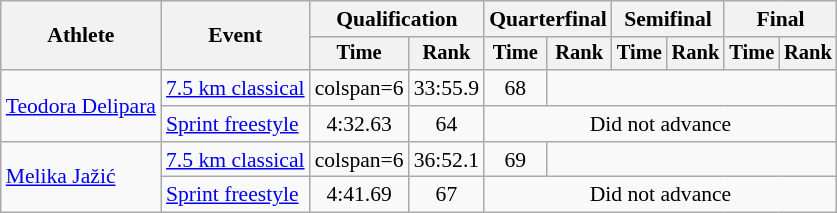<table class="wikitable" style="font-size:90%">
<tr>
<th rowspan="2">Athlete</th>
<th rowspan="2">Event</th>
<th colspan="2">Qualification</th>
<th colspan="2">Quarterfinal</th>
<th colspan="2">Semifinal</th>
<th colspan="2">Final</th>
</tr>
<tr style="font-size:95%">
<th>Time</th>
<th>Rank</th>
<th>Time</th>
<th>Rank</th>
<th>Time</th>
<th>Rank</th>
<th>Time</th>
<th>Rank</th>
</tr>
<tr align=center>
<td align=left rowspan=2><a href='#'>Teodora Delipara</a></td>
<td align=left><a href='#'>7.5 km classical</a></td>
<td>colspan=6</td>
<td>33:55.9</td>
<td>68</td>
</tr>
<tr align=center>
<td align=left><a href='#'>Sprint freestyle</a></td>
<td>4:32.63</td>
<td>64</td>
<td colspan=6>Did not advance</td>
</tr>
<tr align=center>
<td align=left rowspan=2><a href='#'>Melika Jažić</a></td>
<td align=left><a href='#'>7.5 km classical</a></td>
<td>colspan=6</td>
<td>36:52.1</td>
<td>69</td>
</tr>
<tr align=center>
<td align=left><a href='#'>Sprint freestyle</a></td>
<td>4:41.69</td>
<td>67</td>
<td colspan=6>Did not advance</td>
</tr>
</table>
